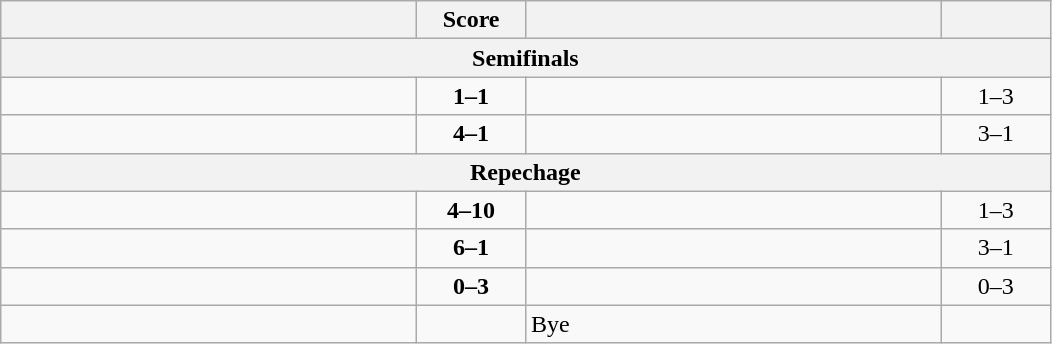<table class="wikitable" style="text-align: left; ">
<tr>
<th align="right" width="270"></th>
<th width="65">Score</th>
<th align="left" width="270"></th>
<th width="65"></th>
</tr>
<tr>
<th colspan=4>Semifinals</th>
</tr>
<tr>
<td></td>
<td align="center"><strong>1–1</strong></td>
<td><strong></strong></td>
<td align=center>1–3 <strong></strong></td>
</tr>
<tr>
<td><strong></strong></td>
<td align="center"><strong>4–1</strong></td>
<td></td>
<td align=center>3–1 <strong></strong></td>
</tr>
<tr>
<th colspan=4>Repechage</th>
</tr>
<tr>
<td></td>
<td align="center"><strong>4–10</strong></td>
<td><strong></strong></td>
<td align=center>1–3 <strong></strong></td>
</tr>
<tr>
<td><strong></strong></td>
<td align="center"><strong>6–1</strong></td>
<td></td>
<td align=center>3–1 <strong></strong></td>
</tr>
<tr>
<td></td>
<td align="center"><strong>0–3</strong></td>
<td><strong></strong></td>
<td align=center>0–3 <strong></strong></td>
</tr>
<tr>
<td><strong></strong></td>
<td></td>
<td>Bye</td>
<td></td>
</tr>
</table>
